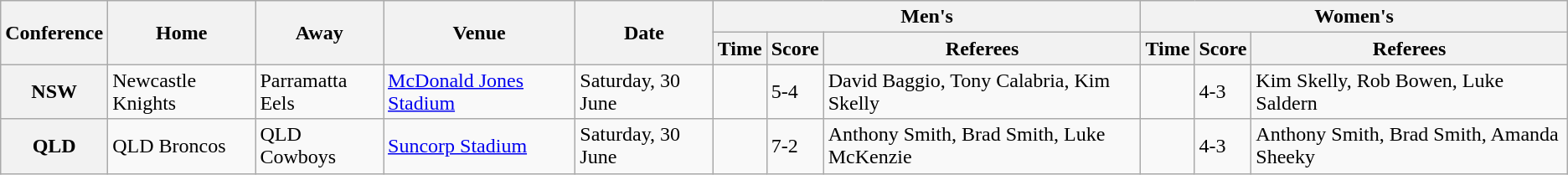<table class="wikitable">
<tr>
<th rowspan="2">Conference</th>
<th rowspan="2">Home</th>
<th rowspan="2">Away</th>
<th rowspan="2">Venue</th>
<th rowspan="2">Date</th>
<th colspan="3">Men's</th>
<th colspan="3">Women's</th>
</tr>
<tr>
<th>Time</th>
<th>Score</th>
<th>Referees</th>
<th>Time</th>
<th>Score</th>
<th>Referees</th>
</tr>
<tr>
<th>NSW</th>
<td>Newcastle Knights</td>
<td>Parramatta Eels</td>
<td><a href='#'>McDonald Jones Stadium</a></td>
<td>Saturday, 30 June</td>
<td></td>
<td>5-4</td>
<td>David Baggio, Tony Calabria, Kim Skelly</td>
<td></td>
<td>4-3</td>
<td>Kim Skelly, Rob Bowen, Luke Saldern</td>
</tr>
<tr>
<th>QLD</th>
<td>QLD Broncos</td>
<td>QLD Cowboys</td>
<td><a href='#'>Suncorp Stadium</a></td>
<td>Saturday, 30 June</td>
<td></td>
<td>7-2</td>
<td>Anthony Smith, Brad Smith, Luke McKenzie</td>
<td></td>
<td>4-3</td>
<td>Anthony Smith, Brad Smith, Amanda Sheeky</td>
</tr>
</table>
